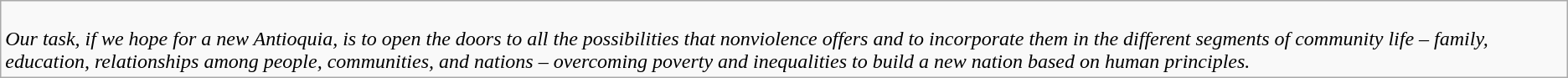<table class="wikitable">
<tr>
<td><br><em>Our task, if we hope for a new Antioquia, is to open the doors to all the possibilities that nonviolence offers and to incorporate them in the different segments of community life – family, education, relationships among people, communities, and nations – overcoming poverty and inequalities to build a new nation based on human principles.</em></td>
</tr>
</table>
